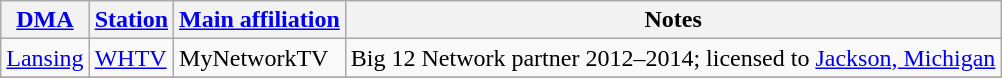<table class="wikitable">
<tr>
<th><a href='#'>DMA</a></th>
<th><a href='#'>Station</a></th>
<th><a href='#'>Main affiliation</a> <br>  </th>
<th>Notes</th>
</tr>
<tr>
<td><a href='#'>Lansing</a></td>
<td><a href='#'>WHTV</a></td>
<td>MyNetworkTV</td>
<td>Big 12 Network partner 2012–2014; licensed to <a href='#'>Jackson, Michigan</a></td>
</tr>
<tr>
</tr>
</table>
